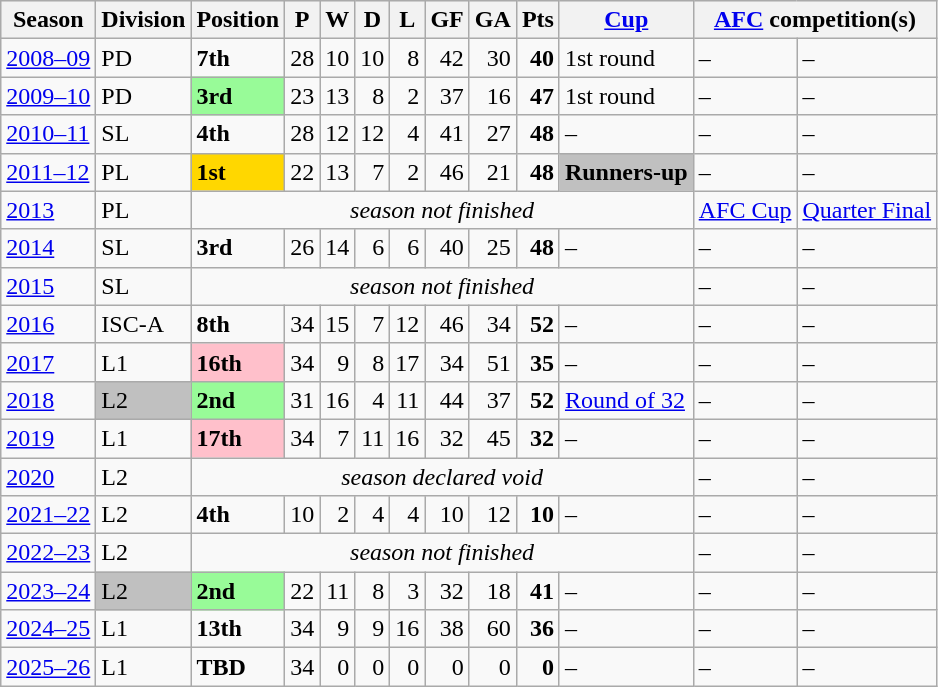<table class="wikitable">
<tr style="background:#efefef;">
<th>Season</th>
<th>Division</th>
<th>Position</th>
<th>P</th>
<th>W</th>
<th>D</th>
<th>L</th>
<th>GF</th>
<th>GA</th>
<th>Pts</th>
<th><a href='#'>Cup</a></th>
<th colspan=2><a href='#'>AFC</a> competition(s)</th>
</tr>
<tr>
<td><a href='#'>2008–09</a></td>
<td>PD</td>
<td><strong>7th</strong></td>
<td align=right>28</td>
<td align=right>10</td>
<td align=right>10</td>
<td align=right>8</td>
<td align=right>42</td>
<td align=right>30</td>
<td align=right><strong>40</strong></td>
<td>1st round</td>
<td>–</td>
<td>–</td>
</tr>
<tr>
<td><a href='#'>2009–10</a></td>
<td>PD</td>
<td bgcolor=palegreen><strong>3rd</strong></td>
<td align=right>23</td>
<td align=right>13</td>
<td align=right>8</td>
<td align=right>2</td>
<td align=right>37</td>
<td align=right>16</td>
<td align=right><strong>47</strong></td>
<td>1st round</td>
<td>–</td>
<td>–</td>
</tr>
<tr>
<td><a href='#'>2010–11</a></td>
<td>SL</td>
<td><strong>4th</strong></td>
<td align=right>28</td>
<td align=right>12</td>
<td align=right>12</td>
<td align=right>4</td>
<td align=right>41</td>
<td align=right>27</td>
<td align=right><strong>48</strong></td>
<td>–</td>
<td>–</td>
<td>–</td>
</tr>
<tr>
<td><a href='#'>2011–12</a></td>
<td>PL</td>
<td bgcolor=gold><strong>1st</strong></td>
<td align=right>22</td>
<td align=right>13</td>
<td align=right>7</td>
<td align=right>2</td>
<td align=right>46</td>
<td align=right>21</td>
<td align=right><strong>48</strong></td>
<td bgcolor=silver><strong>Runners-up</strong></td>
<td>–</td>
<td>–</td>
</tr>
<tr>
<td><a href='#'>2013</a></td>
<td>PL</td>
<td align=center colspan=9><em>season not finished</em></td>
<td><a href='#'>AFC Cup</a></td>
<td><a href='#'>Quarter Final</a></td>
</tr>
<tr>
<td><a href='#'>2014</a></td>
<td>SL</td>
<td><strong>3rd</strong></td>
<td align=right>26</td>
<td align=right>14</td>
<td align=right>6</td>
<td align=right>6</td>
<td align=right>40</td>
<td align=right>25</td>
<td align=right><strong>48</strong></td>
<td>–</td>
<td>–</td>
<td>–</td>
</tr>
<tr>
<td><a href='#'>2015</a></td>
<td>SL</td>
<td align=center colspan=9><em>season not finished</em></td>
<td>–</td>
<td>–</td>
</tr>
<tr>
<td><a href='#'>2016</a></td>
<td>ISC-A</td>
<td><strong>8th</strong></td>
<td align=right>34</td>
<td align=right>15</td>
<td align=right>7</td>
<td align=right>12</td>
<td align=right>46</td>
<td align=right>34</td>
<td align=right><strong>52</strong></td>
<td>–</td>
<td>–</td>
<td>–</td>
</tr>
<tr>
<td><a href='#'>2017</a></td>
<td>L1</td>
<td bgcolor=pink><strong>16th</strong></td>
<td align=right>34</td>
<td align=right>9</td>
<td align=right>8</td>
<td align=right>17</td>
<td align=right>34</td>
<td align=right>51</td>
<td align=right><strong>35</strong></td>
<td>–</td>
<td>–</td>
<td>–</td>
</tr>
<tr>
<td><a href='#'>2018</a></td>
<td bgcolor=silver>L2</td>
<td bgcolor=palegreen><strong>2nd</strong></td>
<td align=right>31</td>
<td align=right>16</td>
<td align=right>4</td>
<td align=right>11</td>
<td align=right>44</td>
<td align=right>37</td>
<td align=right><strong>52</strong></td>
<td><a href='#'>Round of 32</a></td>
<td>–</td>
<td>–</td>
</tr>
<tr>
<td><a href='#'>2019</a></td>
<td>L1</td>
<td bgcolor=pink><strong>17th</strong></td>
<td align=right>34</td>
<td align=right>7</td>
<td align=right>11</td>
<td align=right>16</td>
<td align=right>32</td>
<td align=right>45</td>
<td align=right><strong>32</strong></td>
<td>–</td>
<td>–</td>
<td>–</td>
</tr>
<tr>
<td><a href='#'>2020</a></td>
<td>L2</td>
<td align=center colspan=9><em>season declared void</em></td>
<td>–</td>
<td>–</td>
</tr>
<tr>
<td><a href='#'>2021–22</a></td>
<td>L2</td>
<td><strong>4th</strong></td>
<td align=right>10</td>
<td align=right>2</td>
<td align=right>4</td>
<td align=right>4</td>
<td align=right>10</td>
<td align=right>12</td>
<td align=right><strong>10</strong></td>
<td>–</td>
<td>–</td>
<td>–</td>
</tr>
<tr>
<td><a href='#'>2022–23</a></td>
<td>L2</td>
<td align=center colspan=9><em>season not finished</em></td>
<td>–</td>
<td>–</td>
</tr>
<tr>
<td><a href='#'>2023–24</a></td>
<td bgcolor=silver>L2</td>
<td bgcolor=palegreen><strong>2nd</strong></td>
<td align=right>22</td>
<td align=right>11</td>
<td align=right>8</td>
<td align=right>3</td>
<td align=right>32</td>
<td align=right>18</td>
<td align=right><strong>41</strong></td>
<td>–</td>
<td>–</td>
<td>–</td>
</tr>
<tr>
<td><a href='#'>2024–25</a></td>
<td>L1</td>
<td><strong>13th</strong></td>
<td align=right>34</td>
<td align=right>9</td>
<td align=right>9</td>
<td align=right>16</td>
<td align=right>38</td>
<td align=right>60</td>
<td align=right><strong>36</strong></td>
<td>–</td>
<td>–</td>
<td>–</td>
</tr>
<tr>
<td><a href='#'>2025–26</a></td>
<td>L1</td>
<td><strong>TBD</strong></td>
<td align=right>34</td>
<td align=right>0</td>
<td align=right>0</td>
<td align=right>0</td>
<td align=right>0</td>
<td align=right>0</td>
<td align=right><strong>0</strong></td>
<td>–</td>
<td>–</td>
<td>–</td>
</tr>
</table>
